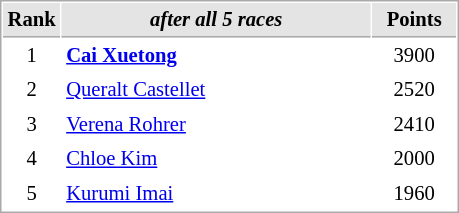<table cellspacing="1" cellpadding="3" style="border:1px solid #aaa; font-size:86%;">
<tr style="background:#e4e4e4;">
<th style="border-bottom:1px solid #aaa; width:10px;">Rank</th>
<th style="border-bottom:1px solid #aaa; width:200px;"><em>after all 5 races</em></th>
<th style="border-bottom:1px solid #aaa; width:50px;">Points</th>
</tr>
<tr>
<td align=center>1</td>
<td><strong> <a href='#'>Cai Xuetong</a></strong></td>
<td align=center>3900</td>
</tr>
<tr>
<td align=center>2</td>
<td> <a href='#'>Queralt Castellet</a></td>
<td align=center>2520</td>
</tr>
<tr>
<td align=center>3</td>
<td> <a href='#'>Verena Rohrer</a></td>
<td align=center>2410</td>
</tr>
<tr>
<td align=center>4</td>
<td> <a href='#'>Chloe Kim</a></td>
<td align=center>2000</td>
</tr>
<tr>
<td align=center>5</td>
<td> <a href='#'>Kurumi Imai</a></td>
<td align=center>1960</td>
</tr>
</table>
